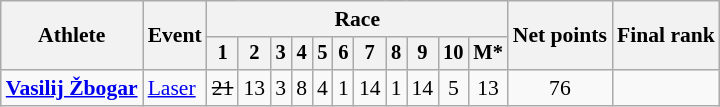<table class="wikitable" style="font-size:90%">
<tr>
<th rowspan=2>Athlete</th>
<th rowspan=2>Event</th>
<th colspan=11>Race</th>
<th rowspan=2>Net points</th>
<th rowspan=2>Final rank</th>
</tr>
<tr style="font-size:95%">
<th>1</th>
<th>2</th>
<th>3</th>
<th>4</th>
<th>5</th>
<th>6</th>
<th>7</th>
<th>8</th>
<th>9</th>
<th>10</th>
<th>M*</th>
</tr>
<tr align=center>
<td align=left><strong><a href='#'>Vasilij Žbogar</a></strong></td>
<td align=left><a href='#'>Laser</a></td>
<td><s>21</s></td>
<td>13</td>
<td>3</td>
<td>8</td>
<td>4</td>
<td>1</td>
<td>14</td>
<td>1</td>
<td>14</td>
<td>5</td>
<td>13</td>
<td>76</td>
<td></td>
</tr>
</table>
